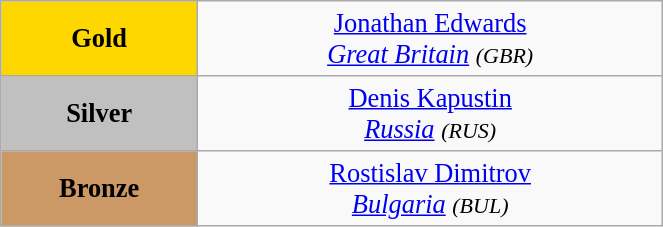<table class="wikitable" style=" text-align:center; font-size:110%;" width="35%">
<tr>
<td bgcolor="gold"><strong>Gold</strong></td>
<td> <a href='#'>Jonathan Edwards</a><br><em><a href='#'>Great Britain</a> <small>(GBR)</small></em></td>
</tr>
<tr>
<td bgcolor="silver"><strong>Silver</strong></td>
<td> <a href='#'>Denis Kapustin</a><br><em><a href='#'>Russia</a> <small>(RUS)</small></em></td>
</tr>
<tr>
<td bgcolor="CC9966"><strong>Bronze</strong></td>
<td> <a href='#'>Rostislav Dimitrov</a><br><em><a href='#'>Bulgaria</a> <small>(BUL)</small></em></td>
</tr>
</table>
